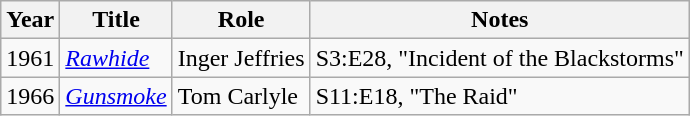<table class="wikitable">
<tr>
<th>Year</th>
<th>Title</th>
<th>Role</th>
<th>Notes</th>
</tr>
<tr>
<td>1961</td>
<td><em><a href='#'>Rawhide</a></em></td>
<td>Inger Jeffries</td>
<td>S3:E28, "Incident of the Blackstorms"</td>
</tr>
<tr>
<td>1966</td>
<td><em><a href='#'>Gunsmoke</a></em></td>
<td>Tom Carlyle</td>
<td>S11:E18, "The Raid"</td>
</tr>
</table>
